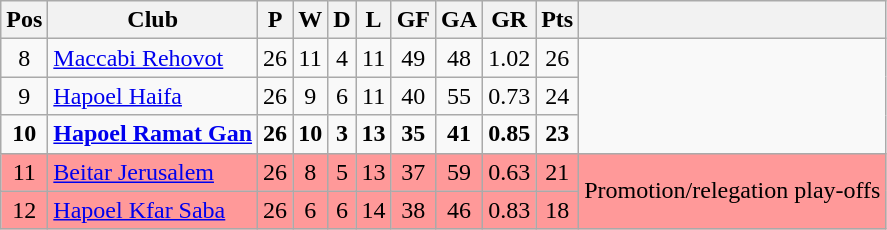<table class="wikitable" style="text-align:center">
<tr>
<th>Pos</th>
<th>Club</th>
<th>P</th>
<th>W</th>
<th>D</th>
<th>L</th>
<th>GF</th>
<th>GA</th>
<th>GR</th>
<th>Pts</th>
<th></th>
</tr>
<tr>
<td>8</td>
<td align=left><a href='#'>Maccabi Rehovot</a></td>
<td>26</td>
<td>11</td>
<td>4</td>
<td>11</td>
<td>49</td>
<td>48</td>
<td>1.02</td>
<td>26</td>
<td rowspan=3></td>
</tr>
<tr>
<td>9</td>
<td align=left><a href='#'>Hapoel Haifa</a></td>
<td>26</td>
<td>9</td>
<td>6</td>
<td>11</td>
<td>40</td>
<td>55</td>
<td>0.73</td>
<td>24</td>
</tr>
<tr>
<td><strong>10</strong></td>
<td align=left><strong><a href='#'>Hapoel Ramat Gan</a></strong></td>
<td><strong>26</strong></td>
<td><strong>10</strong></td>
<td><strong>3</strong></td>
<td><strong>13</strong></td>
<td><strong>35</strong></td>
<td><strong>41</strong></td>
<td><strong>0.85</strong></td>
<td><strong>23</strong></td>
</tr>
<tr bgcolor=#ff9999>
<td>11</td>
<td align=left><a href='#'>Beitar Jerusalem</a></td>
<td>26</td>
<td>8</td>
<td>5</td>
<td>13</td>
<td>37</td>
<td>59</td>
<td>0.63</td>
<td>21</td>
<td rowspan=2>Promotion/relegation play-offs</td>
</tr>
<tr bgcolor=#ff9999>
<td>12</td>
<td align=left><a href='#'>Hapoel Kfar Saba</a></td>
<td>26</td>
<td>6</td>
<td>6</td>
<td>14</td>
<td>38</td>
<td>46</td>
<td>0.83</td>
<td>18</td>
</tr>
</table>
